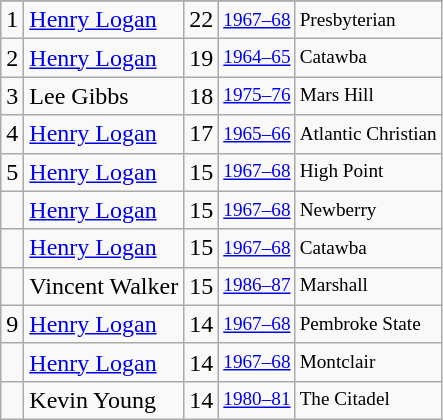<table class="wikitable">
<tr>
</tr>
<tr>
<td>1</td>
<td><a href='#'>Henry Logan</a></td>
<td>22</td>
<td style="font-size:80%;"><a href='#'>1967–68</a></td>
<td style="font-size:80%;">Presbyterian</td>
</tr>
<tr>
<td>2</td>
<td><a href='#'>Henry Logan</a></td>
<td>19</td>
<td style="font-size:80%;"><a href='#'>1964–65</a></td>
<td style="font-size:80%;">Catawba</td>
</tr>
<tr>
<td>3</td>
<td>Lee Gibbs</td>
<td>18</td>
<td style="font-size:80%;"><a href='#'>1975–76</a></td>
<td style="font-size:80%;">Mars Hill</td>
</tr>
<tr>
<td>4</td>
<td><a href='#'>Henry Logan</a></td>
<td>17</td>
<td style="font-size:80%;"><a href='#'>1965–66</a></td>
<td style="font-size:80%;">Atlantic Christian</td>
</tr>
<tr>
<td>5</td>
<td><a href='#'>Henry Logan</a></td>
<td>15</td>
<td style="font-size:80%;"><a href='#'>1967–68</a></td>
<td style="font-size:80%;">High Point</td>
</tr>
<tr>
<td></td>
<td><a href='#'>Henry Logan</a></td>
<td>15</td>
<td style="font-size:80%;"><a href='#'>1967–68</a></td>
<td style="font-size:80%;">Newberry</td>
</tr>
<tr>
<td></td>
<td><a href='#'>Henry Logan</a></td>
<td>15</td>
<td style="font-size:80%;"><a href='#'>1967–68</a></td>
<td style="font-size:80%;">Catawba</td>
</tr>
<tr>
<td></td>
<td>Vincent Walker</td>
<td>15</td>
<td style="font-size:80%;"><a href='#'>1986–87</a></td>
<td style="font-size:80%;">Marshall</td>
</tr>
<tr>
<td>9</td>
<td><a href='#'>Henry Logan</a></td>
<td>14</td>
<td style="font-size:80%;"><a href='#'>1967–68</a></td>
<td style="font-size:80%;">Pembroke State</td>
</tr>
<tr>
<td></td>
<td><a href='#'>Henry Logan</a></td>
<td>14</td>
<td style="font-size:80%;"><a href='#'>1967–68</a></td>
<td style="font-size:80%;">Montclair</td>
</tr>
<tr>
<td></td>
<td>Kevin Young</td>
<td>14</td>
<td style="font-size:80%;"><a href='#'>1980–81</a></td>
<td style="font-size:80%;">The Citadel</td>
</tr>
</table>
